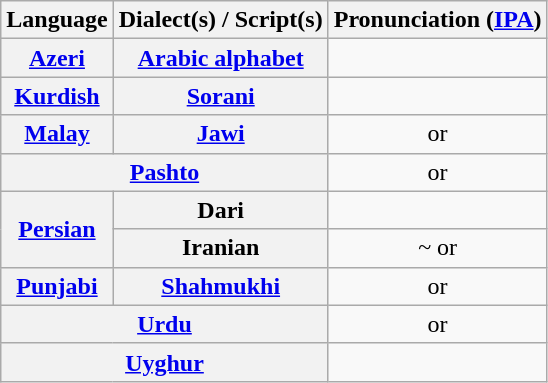<table class="wikitable">
<tr>
<th>Language</th>
<th>Dialect(s) / Script(s)</th>
<th>Pronunciation (<a href='#'>IPA</a>)</th>
</tr>
<tr>
<th><a href='#'>Azeri</a></th>
<th><a href='#'>Arabic alphabet</a></th>
<td style="text-align:center"></td>
</tr>
<tr>
<th><a href='#'>Kurdish</a></th>
<th><a href='#'>Sorani</a></th>
<td style="text-align:center"></td>
</tr>
<tr>
<th><a href='#'>Malay</a></th>
<th><a href='#'>Jawi</a></th>
<td style="text-align:center"> or </td>
</tr>
<tr>
<th colspan="2"><a href='#'>Pashto</a></th>
<td style="text-align:center"> or </td>
</tr>
<tr>
<th rowspan="2"><a href='#'>Persian</a></th>
<th>Dari</th>
<td style="text-align:center"></td>
</tr>
<tr>
<th>Iranian</th>
<td style="text-align:center">~ or </td>
</tr>
<tr>
<th><a href='#'>Punjabi</a></th>
<th><a href='#'>Shahmukhi</a></th>
<td style="text-align:center"> or </td>
</tr>
<tr>
<th colspan="2"><a href='#'>Urdu</a></th>
<td style="text-align:center"> or </td>
</tr>
<tr>
<th colspan="2"><a href='#'>Uyghur</a></th>
<td style="text-align:center"></td>
</tr>
</table>
